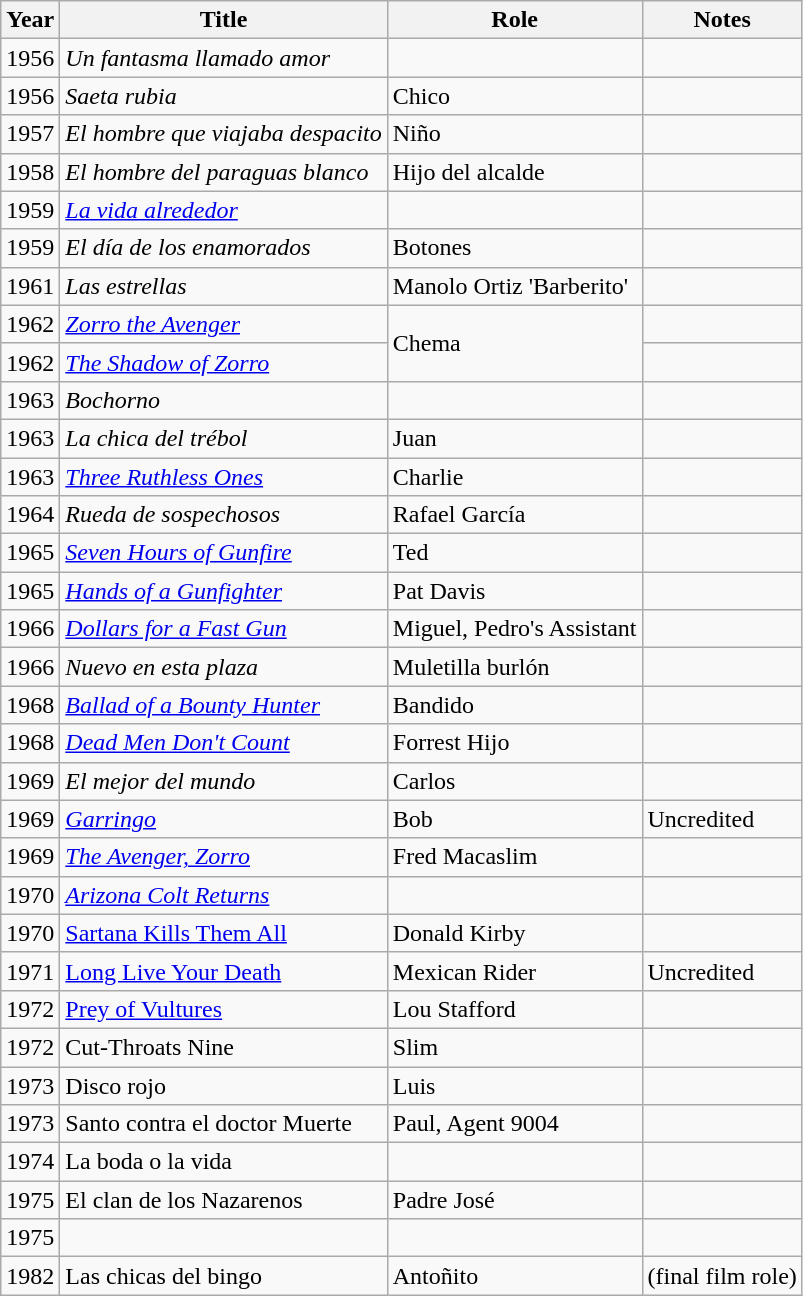<table class="wikitable">
<tr>
<th>Year</th>
<th>Title</th>
<th>Role</th>
<th>Notes</th>
</tr>
<tr>
<td>1956</td>
<td><em>Un fantasma llamado amor</em></td>
<td></td>
<td></td>
</tr>
<tr>
<td>1956</td>
<td><em>Saeta rubia</em></td>
<td>Chico</td>
<td></td>
</tr>
<tr>
<td>1957</td>
<td><em>El hombre que viajaba despacito</em></td>
<td>Niño</td>
<td></td>
</tr>
<tr>
<td>1958</td>
<td><em>El hombre del paraguas blanco</em></td>
<td>Hijo del alcalde</td>
<td></td>
</tr>
<tr>
<td>1959</td>
<td><em><a href='#'>La vida alrededor</a></em></td>
<td></td>
<td></td>
</tr>
<tr>
<td>1959</td>
<td><em>El día de los enamorados</em></td>
<td>Botones</td>
<td></td>
</tr>
<tr>
<td>1961</td>
<td><em>Las estrellas</em></td>
<td>Manolo Ortiz 'Barberito'</td>
<td></td>
</tr>
<tr>
<td>1962</td>
<td><em><a href='#'>Zorro the Avenger</a></em></td>
<td rowspan="2">Chema</td>
<td></td>
</tr>
<tr>
<td>1962</td>
<td><em><a href='#'>The Shadow of Zorro</a></em></td>
<td></td>
</tr>
<tr>
<td>1963</td>
<td><em>Bochorno</em></td>
<td></td>
<td></td>
</tr>
<tr>
<td>1963</td>
<td><em>La chica del trébol</em></td>
<td>Juan</td>
<td></td>
</tr>
<tr>
<td>1963</td>
<td><em><a href='#'>Three Ruthless Ones</a></em></td>
<td>Charlie</td>
<td></td>
</tr>
<tr>
<td>1964</td>
<td><em>Rueda de sospechosos</em></td>
<td>Rafael García</td>
<td></td>
</tr>
<tr>
<td>1965</td>
<td><em><a href='#'>Seven Hours of Gunfire</a></em></td>
<td>Ted</td>
<td></td>
</tr>
<tr>
<td>1965</td>
<td><em><a href='#'>Hands of a Gunfighter</a></em></td>
<td>Pat Davis</td>
<td></td>
</tr>
<tr>
<td>1966</td>
<td><em><a href='#'>Dollars for a Fast Gun</a></em></td>
<td>Miguel, Pedro's Assistant</td>
<td></td>
</tr>
<tr>
<td>1966</td>
<td><em>Nuevo en esta plaza</em></td>
<td>Muletilla burlón</td>
<td></td>
</tr>
<tr>
<td>1968</td>
<td><em><a href='#'>Ballad of a Bounty Hunter</a></em></td>
<td>Bandido</td>
<td></td>
</tr>
<tr>
<td>1968</td>
<td><em><a href='#'>Dead Men Don't Count</a></em></td>
<td>Forrest Hijo</td>
<td></td>
</tr>
<tr>
<td>1969</td>
<td><em>El mejor del mundo</em></td>
<td>Carlos</td>
<td></td>
</tr>
<tr>
<td>1969</td>
<td><em><a href='#'>Garringo</a></em></td>
<td>Bob</td>
<td>Uncredited</td>
</tr>
<tr>
<td>1969</td>
<td><em><a href='#'>The Avenger, Zorro</a></em></td>
<td>Fred Macaslim</td>
<td></td>
</tr>
<tr>
<td>1970</td>
<td><em><a href='#'>Arizona Colt Returns</a><strong></td>
<td></td>
<td></td>
</tr>
<tr>
<td>1970</td>
<td></em><a href='#'>Sartana Kills Them All</a><em></td>
<td>Donald Kirby</td>
<td></td>
</tr>
<tr>
<td>1971</td>
<td></em><a href='#'>Long Live Your Death</a><em></td>
<td>Mexican Rider</td>
<td>Uncredited</td>
</tr>
<tr>
<td>1972</td>
<td></em><a href='#'>Prey of Vultures</a><em></td>
<td>Lou Stafford</td>
<td></td>
</tr>
<tr>
<td>1972</td>
<td></em>Cut-Throats Nine<em></td>
<td>Slim</td>
<td></td>
</tr>
<tr>
<td>1973</td>
<td></em>Disco rojo<em></td>
<td>Luis</td>
<td></td>
</tr>
<tr>
<td>1973</td>
<td></em>Santo contra el doctor Muerte<em></td>
<td>Paul, Agent 9004</td>
<td></td>
</tr>
<tr>
<td>1974</td>
<td></em>La boda o la vida<em></td>
<td></td>
<td></td>
</tr>
<tr>
<td>1975</td>
<td></em>El clan de los Nazarenos<em></td>
<td>Padre José</td>
<td></td>
</tr>
<tr>
<td>1975</td>
<td></td>
<td></td>
</tr>
<tr>
<td>1982</td>
<td></em>Las chicas del bingo<em></td>
<td>Antoñito</td>
<td>(final film role)</td>
</tr>
</table>
